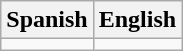<table class="wikitable">
<tr>
<th>Spanish</th>
<th>English</th>
</tr>
<tr style="vertical-align:top; white-space:nowrap;">
<td></td>
<td></td>
</tr>
</table>
